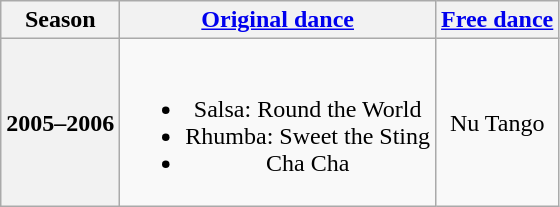<table class="wikitable" style="text-align:center">
<tr>
<th>Season</th>
<th><a href='#'>Original dance</a></th>
<th><a href='#'>Free dance</a></th>
</tr>
<tr>
<th>2005–2006</th>
<td><br><ul><li>Salsa: Round the World</li><li>Rhumba: Sweet the Sting</li><li>Cha Cha</li></ul></td>
<td>Nu Tango</td>
</tr>
</table>
